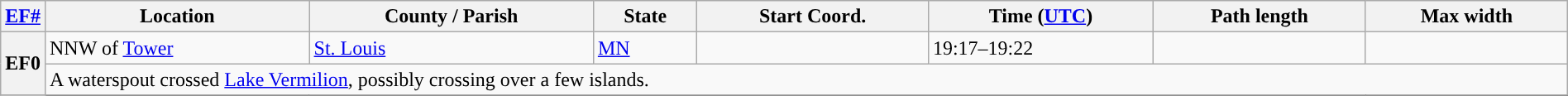<table class="wikitable sortable" style="width:100%;">
<tr>
<th scope="col" width="2%" align="center"><a href='#'>EF#</a></th>
<th scope="col" align="center" class="unsortable">Location</th>
<th scope="col" align="center" class="unsortable">County / Parish</th>
<th scope="col" align="center">State</th>
<th scope="col" align="center">Start Coord.</th>
<th scope="col" align="center">Time (<a href='#'>UTC</a>)</th>
<th scope="col" align="center">Path length</th>
<th scope="col" align="center">Max width</th>
</tr>
<tr>
<th scope="row" rowspan="2" style="background-color:#">EF0</th>
<td>NNW of <a href='#'>Tower</a></td>
<td><a href='#'>St. Louis</a></td>
<td><a href='#'>MN</a></td>
<td></td>
<td>19:17–19:22</td>
<td></td>
<td></td>
</tr>
<tr class="expand-child">
<td colspan="8" style=" border-bottom: 1px solid black;">A waterspout crossed <a href='#'>Lake Vermilion</a>, possibly crossing over a few islands.</td>
</tr>
<tr>
</tr>
</table>
